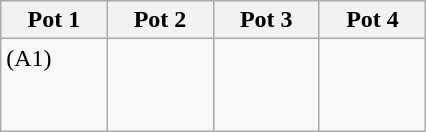<table class="wikitable">
<tr>
<th width=15%>Pot 1</th>
<th width=15%>Pot 2</th>
<th width=15%>Pot 3</th>
<th width=15%>Pot 4</th>
</tr>
<tr>
<td> (A1)<br> <br> <br></td>
<td><br><br><br></td>
<td><br><br><br></td>
<td><br><br><br></td>
</tr>
</table>
